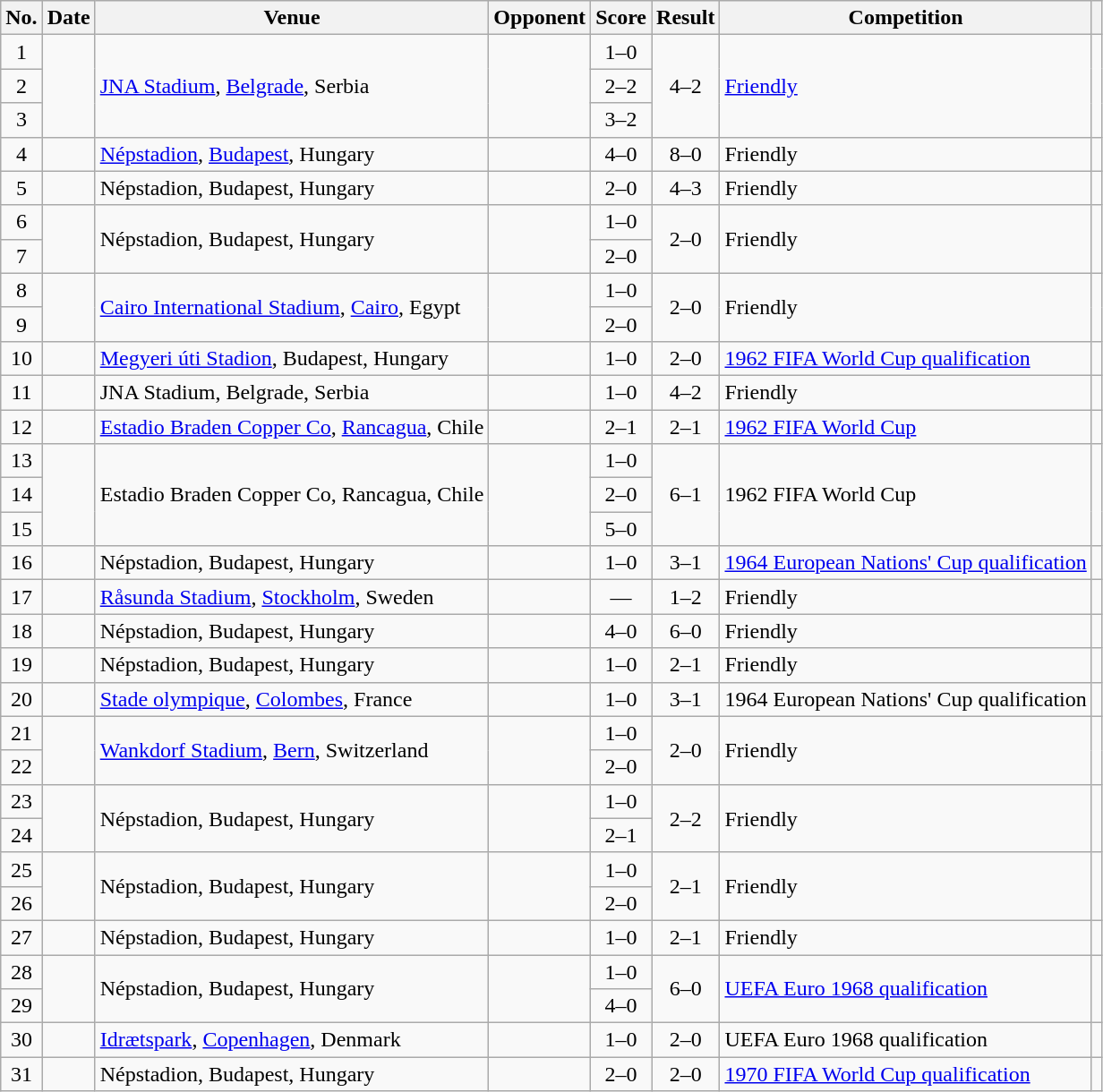<table class="wikitable sortable">
<tr>
<th scope="col">No.</th>
<th scope="col">Date</th>
<th scope="col">Venue</th>
<th scope="col">Opponent</th>
<th scope="col">Score</th>
<th scope="col">Result</th>
<th scope="col">Competition</th>
<th scope="col" class="unsortable"></th>
</tr>
<tr>
<td style="text-align:center">1</td>
<td rowspan="3"></td>
<td rowspan="3"><a href='#'>JNA Stadium</a>, <a href='#'>Belgrade</a>, Serbia</td>
<td rowspan="3"></td>
<td style="text-align:center">1–0</td>
<td rowspan="3" style="text-align:center">4–2</td>
<td rowspan="3"><a href='#'>Friendly</a></td>
<td rowspan="3"></td>
</tr>
<tr>
<td style="text-align:center">2</td>
<td style="text-align:center">2–2</td>
</tr>
<tr>
<td style="text-align:center">3</td>
<td style="text-align:center">3–2</td>
</tr>
<tr>
<td style="text-align:center">4</td>
<td></td>
<td><a href='#'>Népstadion</a>, <a href='#'>Budapest</a>, Hungary</td>
<td></td>
<td style="text-align:center">4–0</td>
<td style="text-align:center">8–0</td>
<td>Friendly</td>
<td></td>
</tr>
<tr>
<td style="text-align:center">5</td>
<td></td>
<td>Népstadion, Budapest, Hungary</td>
<td></td>
<td style="text-align:center">2–0</td>
<td style="text-align:center">4–3</td>
<td>Friendly</td>
<td></td>
</tr>
<tr>
<td style="text-align:center">6</td>
<td rowspan="2"></td>
<td rowspan="2">Népstadion, Budapest, Hungary</td>
<td rowspan="2"></td>
<td style="text-align:center">1–0</td>
<td rowspan="2" style="text-align:center">2–0</td>
<td rowspan="2">Friendly</td>
<td rowspan="2"></td>
</tr>
<tr>
<td style="text-align:center">7</td>
<td style="text-align:center">2–0</td>
</tr>
<tr>
<td style="text-align:center">8</td>
<td rowspan="2"></td>
<td rowspan="2"><a href='#'>Cairo International Stadium</a>, <a href='#'>Cairo</a>, Egypt</td>
<td rowspan="2"></td>
<td style="text-align:center">1–0</td>
<td rowspan="2" style="text-align:center">2–0</td>
<td rowspan="2">Friendly</td>
<td rowspan="2"></td>
</tr>
<tr>
<td style="text-align:center">9</td>
<td style="text-align:center">2–0</td>
</tr>
<tr>
<td style="text-align:center">10</td>
<td></td>
<td><a href='#'>Megyeri úti Stadion</a>, Budapest, Hungary</td>
<td></td>
<td style="text-align:center">1–0</td>
<td style="text-align:center">2–0</td>
<td><a href='#'>1962 FIFA World Cup qualification</a></td>
<td></td>
</tr>
<tr>
<td style="text-align:center">11</td>
<td></td>
<td>JNA Stadium, Belgrade, Serbia</td>
<td></td>
<td style="text-align:center">1–0</td>
<td style="text-align:center">4–2</td>
<td>Friendly</td>
<td></td>
</tr>
<tr>
<td style="text-align:center">12</td>
<td></td>
<td><a href='#'>	Estadio Braden Copper Co</a>, <a href='#'>Rancagua</a>, Chile</td>
<td></td>
<td style="text-align:center">2–1</td>
<td style="text-align:center">2–1</td>
<td><a href='#'>1962 FIFA World Cup</a></td>
<td></td>
</tr>
<tr>
<td style="text-align:center">13</td>
<td rowspan="3"></td>
<td rowspan="3">Estadio Braden Copper Co, Rancagua, Chile</td>
<td rowspan="3"></td>
<td style="text-align:center">1–0</td>
<td rowspan="3" style="text-align:center">6–1</td>
<td rowspan="3">1962 FIFA World Cup</td>
<td rowspan="3"></td>
</tr>
<tr>
<td style="text-align:center">14</td>
<td style="text-align:center">2–0</td>
</tr>
<tr>
<td style="text-align:center">15</td>
<td style="text-align:center">5–0</td>
</tr>
<tr>
<td style="text-align:center">16</td>
<td></td>
<td>Népstadion, Budapest, Hungary</td>
<td></td>
<td style="text-align:center">1–0</td>
<td style="text-align:center">3–1</td>
<td><a href='#'>1964 European Nations' Cup qualification</a></td>
<td></td>
</tr>
<tr>
<td style="text-align:center">17</td>
<td></td>
<td><a href='#'>Råsunda Stadium</a>, <a href='#'>Stockholm</a>, Sweden</td>
<td></td>
<td style="text-align:center">—</td>
<td style="text-align:center">1–2</td>
<td>Friendly</td>
<td></td>
</tr>
<tr>
<td style="text-align:center">18</td>
<td></td>
<td>Népstadion, Budapest, Hungary</td>
<td></td>
<td style="text-align:center">4–0</td>
<td style="text-align:center">6–0</td>
<td>Friendly</td>
<td></td>
</tr>
<tr>
<td style="text-align:center">19</td>
<td></td>
<td>Népstadion, Budapest, Hungary</td>
<td></td>
<td style="text-align:center">1–0</td>
<td style="text-align:center">2–1</td>
<td>Friendly</td>
<td></td>
</tr>
<tr>
<td style="text-align:center">20</td>
<td></td>
<td><a href='#'>Stade olympique</a>, <a href='#'>Colombes</a>, France</td>
<td></td>
<td style="text-align:center">1–0</td>
<td style="text-align:center">3–1</td>
<td>1964 European Nations' Cup qualification</td>
<td></td>
</tr>
<tr>
<td style="text-align:center">21</td>
<td rowspan="2"></td>
<td rowspan="2"><a href='#'>Wankdorf Stadium</a>, <a href='#'>Bern</a>, Switzerland</td>
<td rowspan="2"></td>
<td style="text-align:center">1–0</td>
<td rowspan="2" style="text-align:center">2–0</td>
<td rowspan="2">Friendly</td>
<td rowspan="2"></td>
</tr>
<tr>
<td style="text-align:center">22</td>
<td style="text-align:center">2–0</td>
</tr>
<tr>
<td style="text-align:center">23</td>
<td rowspan="2"></td>
<td rowspan="2">Népstadion, Budapest, Hungary</td>
<td rowspan="2"></td>
<td style="text-align:center">1–0</td>
<td rowspan="2" style="text-align:center">2–2</td>
<td rowspan="2">Friendly</td>
<td rowspan="2"></td>
</tr>
<tr>
<td style="text-align:center">24</td>
<td style="text-align:center">2–1</td>
</tr>
<tr>
<td style="text-align:center">25</td>
<td rowspan="2"></td>
<td rowspan="2">Népstadion, Budapest, Hungary</td>
<td rowspan="2"></td>
<td style="text-align:center">1–0</td>
<td rowspan="2" style="text-align:center">2–1</td>
<td rowspan="2">Friendly</td>
<td rowspan="2"></td>
</tr>
<tr>
<td style="text-align:center">26</td>
<td style="text-align:center">2–0</td>
</tr>
<tr>
<td style="text-align:center">27</td>
<td></td>
<td>Népstadion, Budapest, Hungary</td>
<td></td>
<td style="text-align:center">1–0</td>
<td style="text-align:center">2–1</td>
<td>Friendly</td>
<td></td>
</tr>
<tr>
<td style="text-align:center">28</td>
<td rowspan="2"></td>
<td rowspan="2">Népstadion, Budapest, Hungary</td>
<td rowspan="2"></td>
<td style="text-align:center">1–0</td>
<td rowspan="2" style="text-align:center">6–0</td>
<td rowspan="2"><a href='#'>UEFA Euro 1968 qualification</a></td>
<td rowspan="2"></td>
</tr>
<tr>
<td style="text-align:center">29</td>
<td style="text-align:center">4–0</td>
</tr>
<tr>
<td style="text-align:center">30</td>
<td></td>
<td><a href='#'>Idrætspark</a>, <a href='#'>Copenhagen</a>, Denmark</td>
<td></td>
<td style="text-align:center">1–0</td>
<td style="text-align:center">2–0</td>
<td>UEFA Euro 1968 qualification</td>
<td></td>
</tr>
<tr>
<td style="text-align:center">31</td>
<td></td>
<td>Népstadion, Budapest, Hungary</td>
<td></td>
<td style="text-align:center">2–0</td>
<td style="text-align:center">2–0</td>
<td><a href='#'>1970 FIFA World Cup qualification</a></td>
<td></td>
</tr>
</table>
